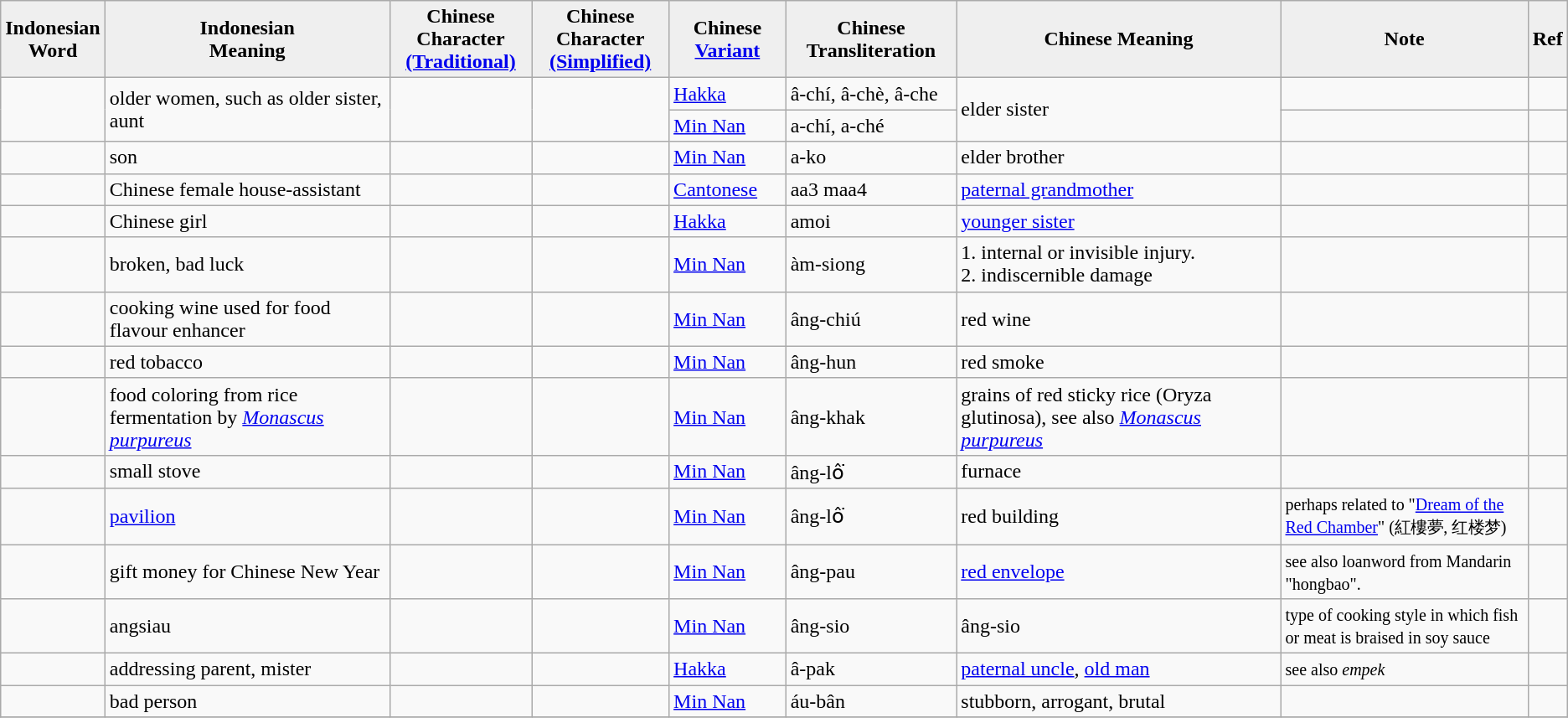<table class="wikitable">
<tr>
<th style="background:#efefef;">Indonesian <br>Word</th>
<th style="background:#efefef;">Indonesian <br>Meaning</th>
<th style="background:#efefef;">Chinese Character <br><a href='#'>(Traditional)</a></th>
<th style="background:#efefef;">Chinese Character <br><a href='#'>(Simplified)</a></th>
<th style="background:#efefef;">Chinese <a href='#'>Variant</a></th>
<th style="background:#efefef;">Chinese Transliteration</th>
<th style="background:#efefef;">Chinese Meaning</th>
<th style="background:#efefef;">Note</th>
<th style="background:#efefef;">Ref</th>
</tr>
<tr>
<td rowspan="2"></td>
<td rowspan="2">older women, such as older sister, aunt</td>
<td rowspan="2"></td>
<td rowspan="2"></td>
<td><a href='#'>Hakka</a></td>
<td>â-chí, â-chè, â-che</td>
<td rowspan="2">elder sister</td>
<td></td>
<td></td>
</tr>
<tr>
<td><a href='#'>Min Nan</a></td>
<td>a-chí, a-ché</td>
<td></td>
<td></td>
</tr>
<tr>
<td></td>
<td>son</td>
<td></td>
<td></td>
<td><a href='#'>Min Nan</a></td>
<td>a-ko</td>
<td>elder brother</td>
<td></td>
<td></td>
</tr>
<tr>
<td></td>
<td>Chinese female house-assistant</td>
<td></td>
<td></td>
<td><a href='#'>Cantonese</a></td>
<td>aa3 maa4</td>
<td><a href='#'>paternal grandmother</a></td>
<td></td>
<td></td>
</tr>
<tr>
<td></td>
<td>Chinese girl</td>
<td></td>
<td></td>
<td><a href='#'>Hakka</a></td>
<td>amoi</td>
<td><a href='#'>younger sister</a></td>
<td></td>
<td></td>
</tr>
<tr>
<td></td>
<td>broken, bad luck</td>
<td></td>
<td></td>
<td><a href='#'>Min Nan</a></td>
<td>àm-siong</td>
<td>1. internal or invisible injury. <br>2. indiscernible damage</td>
<td></td>
<td></td>
</tr>
<tr>
<td></td>
<td>cooking wine used for food flavour enhancer</td>
<td></td>
<td></td>
<td><a href='#'>Min Nan</a></td>
<td>âng-chiú</td>
<td>red wine</td>
<td></td>
<td></td>
</tr>
<tr>
<td></td>
<td>red tobacco</td>
<td></td>
<td></td>
<td><a href='#'>Min Nan</a></td>
<td>âng-hun</td>
<td>red smoke</td>
<td></td>
<td></td>
</tr>
<tr>
<td></td>
<td>food coloring from rice fermentation by <em><a href='#'>Monascus purpureus</a></em></td>
<td></td>
<td></td>
<td><a href='#'>Min Nan</a></td>
<td>âng-khak</td>
<td>grains of red sticky rice (Oryza glutinosa), see also <em><a href='#'>Monascus purpureus</a></em></td>
<td></td>
<td></td>
</tr>
<tr>
<td></td>
<td>small stove</td>
<td></td>
<td></td>
<td><a href='#'>Min Nan</a></td>
<td>âng-lô͘</td>
<td>furnace</td>
<td></td>
<td></td>
</tr>
<tr>
<td></td>
<td><a href='#'>pavilion</a></td>
<td></td>
<td></td>
<td><a href='#'>Min Nan</a></td>
<td>âng-lô͘</td>
<td>red building</td>
<td><small>perhaps related to "<a href='#'>Dream of the Red Chamber</a>" (紅樓夢, 红楼梦)</small></td>
<td></td>
</tr>
<tr>
<td></td>
<td>gift money for Chinese New Year</td>
<td></td>
<td></td>
<td><a href='#'>Min Nan</a></td>
<td>âng-pau</td>
<td><a href='#'>red envelope</a></td>
<td><small>see also loanword from Mandarin "hongbao".</small></td>
<td></td>
</tr>
<tr>
<td></td>
<td>angsiau</td>
<td></td>
<td></td>
<td><a href='#'>Min Nan</a></td>
<td>âng-sio</td>
<td>âng-sio</td>
<td><small>type of cooking style in which fish or meat is braised in soy sauce</small></td>
<td></td>
</tr>
<tr>
<td></td>
<td>addressing parent, mister</td>
<td></td>
<td></td>
<td><a href='#'>Hakka</a></td>
<td>â-pak</td>
<td><a href='#'>paternal uncle</a>, <a href='#'>old man</a></td>
<td><small>see also <em>empek</em></small></td>
<td></td>
</tr>
<tr>
<td></td>
<td>bad person</td>
<td></td>
<td></td>
<td><a href='#'>Min Nan</a></td>
<td>áu-bân</td>
<td>stubborn, arrogant, brutal</td>
<td></td>
<td></td>
</tr>
<tr>
</tr>
</table>
